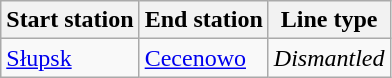<table class="wikitable">
<tr>
<th>Start station</th>
<th>End station</th>
<th>Line type</th>
</tr>
<tr>
<td><a href='#'>Słupsk</a></td>
<td><a href='#'>Cecenowo</a></td>
<td><em>Dismantled</em></td>
</tr>
</table>
